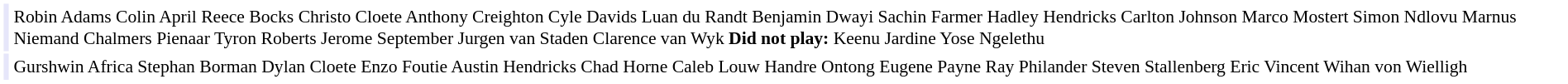<table cellpadding="2" style="border: 1px solid white; font-size:90%;">
<tr>
<td colspan="2" align="right" bgcolor="lavender"></td>
<td align="left">Robin Adams Colin April Reece Bocks Christo Cloete Anthony Creighton Cyle Davids Luan du Randt Benjamin Dwayi Sachin Farmer Hadley Hendricks Carlton Johnson Marco Mostert Simon Ndlovu Marnus Niemand Chalmers Pienaar Tyron Roberts Jerome September Jurgen van Staden Clarence van Wyk <strong>Did not play:</strong> Keenu Jardine Yose Ngelethu</td>
</tr>
<tr>
<td colspan="2" align="right" bgcolor="lavender"></td>
<td align="left">Gurshwin Africa Stephan Borman Dylan Cloete Enzo Foutie Austin Hendricks Chad Horne Caleb Louw Handre Ontong Eugene Payne Ray Philander Steven Stallenberg Eric Vincent Wihan von Wielligh</td>
</tr>
</table>
